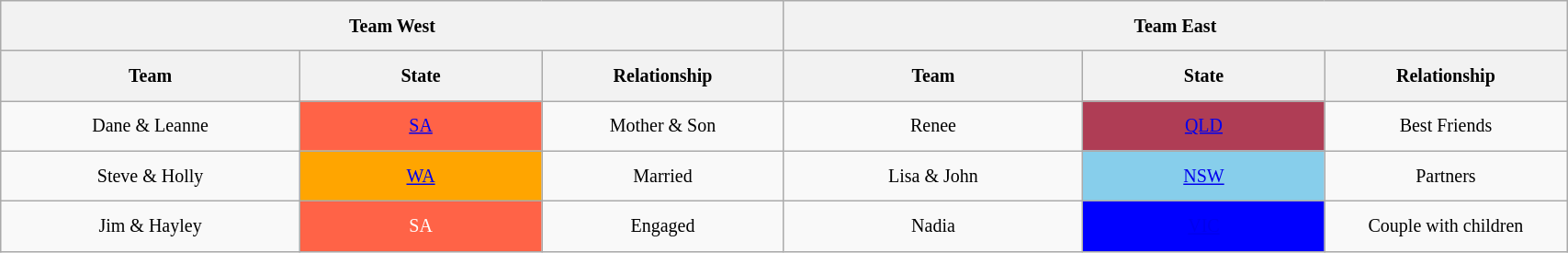<table class="wikitable" style="text-align: center; font-size: 10pt; line-height:30px; width:90%">
<tr>
<th colspan="3" scope="col" style="width:10em;" scope="col" style="background:red; color:white;">Team West</th>
<th colspan="3" scope="col" style="width:10em;" scope="col" style="background:blue; color:white;">Team East</th>
</tr>
<tr>
<th scope="col" style="width:10em;" scope="col" style="background:red; color:white;">Team</th>
<th scope="col" style="width:8em;" scope="col" style="background:red; color:white;">State</th>
<th scope="col" style="width:8em;" scope="col" style="background:red; color:white;">Relationship</th>
<th scope="col" style="width:10em;" scope="col" style="background:blue; color:white;">Team</th>
<th scope="col" style="width:8em;" scope="col" style="background:blue; color:white;">State</th>
<th scope="col" style="width:8em;" scope="col" style="background:blue; color:white;">Relationship</th>
</tr>
<tr>
<td>Dane & Leanne</td>
<td style="background:tomato; color:white;"><a href='#'>SA</a></td>
<td>Mother & Son</td>
<td> Renee</td>
<td style="background:#AF3D55; color:white;"><a href='#'>QLD</a></td>
<td>Best Friends</td>
</tr>
<tr>
<td>Steve & Holly</td>
<td style="background:orange; color:white;"><a href='#'>WA</a></td>
<td>Married</td>
<td>Lisa & John</td>
<td style="background:skyblue; color:white;"><a href='#'>NSW</a></td>
<td>Partners</td>
</tr>
<tr>
<td>Jim & Hayley</td>
<td style="background:tomato; color:white;">SA</td>
<td>Engaged</td>
<td> Nadia</td>
<td style="background:blue; color:white;"><a href='#'>VIC</a></td>
<td>Couple with children</td>
</tr>
</table>
